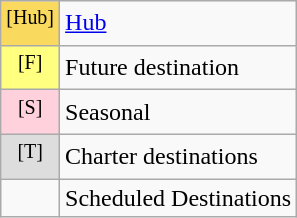<table class="wikitable">
<tr>
<td style="background:#fada5e; text-align:center;"><sup>[Hub]</sup></td>
<td><a href='#'>Hub</a></td>
</tr>
<tr>
<td style="background:#ffff80; text-align:center;"><sup>[F]</sup></td>
<td>Future destination</td>
</tr>
<tr>
<td style="background:#ffd1dc; text-align:center;"><sup>[S]</sup></td>
<td>Seasonal</td>
</tr>
<tr>
<td style="background:#ddd; text-align:center;"><sup>[T]</sup></td>
<td>Charter destinations</td>
</tr>
<tr>
<td></td>
<td>Scheduled Destinations</td>
</tr>
</table>
